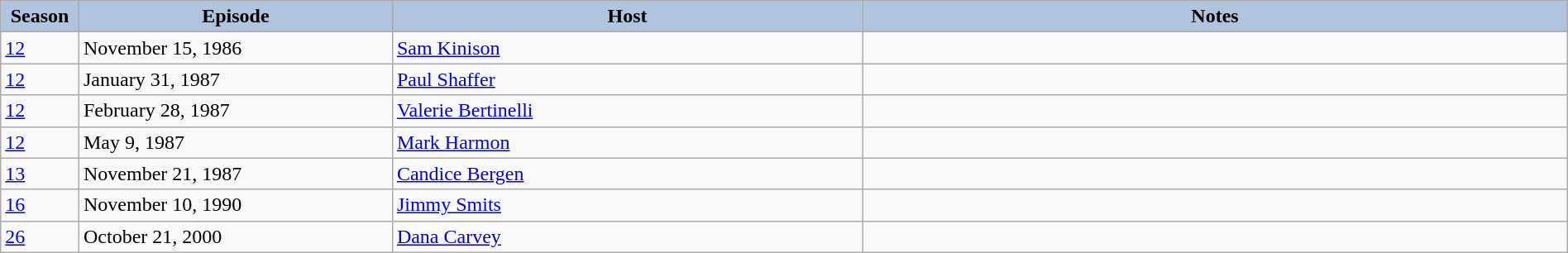<table class="wikitable" style="width:100%;">
<tr>
<th style="background:#B0C4DE;" width="5%">Season</th>
<th style="background:#B0C4DE;" width="20%">Episode</th>
<th style="background:#B0C4DE;" width="30%">Host</th>
<th style="background:#B0C4DE;" width="45%">Notes</th>
</tr>
<tr>
<td><a href='#'>12</a></td>
<td>November 15, 1986</td>
<td><a href='#'>Sam Kinison</a></td>
<td></td>
</tr>
<tr>
<td><a href='#'>12</a></td>
<td>January 31, 1987</td>
<td><a href='#'>Paul Shaffer</a></td>
<td></td>
</tr>
<tr>
<td><a href='#'>12</a></td>
<td>February 28, 1987</td>
<td><a href='#'>Valerie Bertinelli</a></td>
<td></td>
</tr>
<tr>
<td><a href='#'>12</a></td>
<td>May 9, 1987</td>
<td><a href='#'>Mark Harmon</a></td>
<td></td>
</tr>
<tr>
<td><a href='#'>13</a></td>
<td>November 21, 1987</td>
<td><a href='#'>Candice Bergen</a></td>
<td></td>
</tr>
<tr>
<td><a href='#'>16</a></td>
<td>November 10, 1990</td>
<td><a href='#'>Jimmy Smits</a></td>
<td></td>
</tr>
<tr>
<td><a href='#'>26</a></td>
<td>October 21, 2000</td>
<td><a href='#'>Dana Carvey</a></td>
<td></td>
</tr>
</table>
